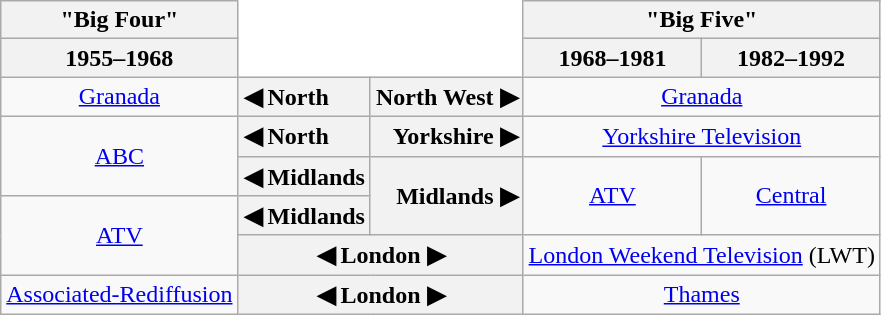<table class="wikitable" style="text-align: center;">
<tr>
<th>"Big Four"</th>
<th colspan="2" rowspan="2" style="background-color: white; border-top: 1px solid white;"></th>
<th colspan="2">"Big Five"</th>
</tr>
<tr>
<th>1955–1968</th>
<th>1968–1981</th>
<th>1982–1992</th>
</tr>
<tr>
<td><a href='#'>Granada</a> </td>
<th style="text-align: left;">◀ North </th>
<th style="text-align: right;">North West ▶</th>
<td colspan="3"><a href='#'>Granada</a>  </td>
</tr>
<tr>
<td rowspan="2"><a href='#'>ABC</a></td>
<th style="text-align: left;">◀ North </th>
<th style="text-align: right;">Yorkshire ▶</th>
<td colspan="2"><a href='#'>Yorkshire Television</a>  </td>
</tr>
<tr>
<th style="text-align: left;">◀ Midlands </th>
<th style="text-align: right;" rowspan="2">Midlands ▶</th>
<td rowspan="2"><a href='#'>ATV</a></td>
<td rowspan="2"><a href='#'>Central</a>  </td>
</tr>
<tr>
<td rowspan="2"><a href='#'>ATV</a></td>
<th style="text-align: left;">◀ Midlands </th>
</tr>
<tr>
<th colspan="2">◀ London  ▶</th>
<td colspan="2"><a href='#'>London Weekend Television</a> (LWT)</td>
</tr>
<tr>
<td><a href='#'>Associated-Rediffusion</a></td>
<th colspan="2">◀ London  ▶</th>
<td colspan="2"><a href='#'>Thames</a></td>
</tr>
</table>
